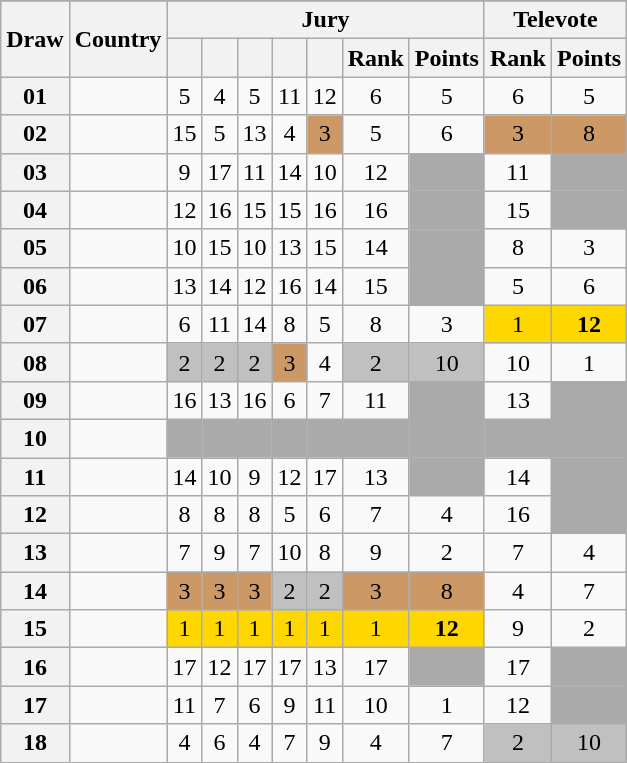<table class="sortable wikitable collapsible plainrowheaders" style="text-align:center;">
<tr>
</tr>
<tr>
<th scope="col" rowspan="2">Draw</th>
<th scope="col" rowspan="2">Country</th>
<th scope="col" colspan="7">Jury</th>
<th scope="col" colspan="2">Televote</th>
</tr>
<tr>
<th scope="col"><small></small></th>
<th scope="col"><small></small></th>
<th scope="col"><small></small></th>
<th scope="col"><small></small></th>
<th scope="col"><small></small></th>
<th scope="col">Rank</th>
<th scope="col">Points</th>
<th scope="col">Rank</th>
<th scope="col">Points</th>
</tr>
<tr>
<th scope="row" style="text-align:center;">01</th>
<td style="text-align:left;"></td>
<td>5</td>
<td>4</td>
<td>5</td>
<td>11</td>
<td>12</td>
<td>6</td>
<td>5</td>
<td>6</td>
<td>5</td>
</tr>
<tr>
<th scope="row" style="text-align:center;">02</th>
<td style="text-align:left;"></td>
<td>15</td>
<td>5</td>
<td>13</td>
<td>4</td>
<td style="background:#CC9966;">3</td>
<td>5</td>
<td>6</td>
<td style="background:#CC9966;">3</td>
<td style="background:#CC9966;">8</td>
</tr>
<tr>
<th scope="row" style="text-align:center;">03</th>
<td style="text-align:left;"></td>
<td>9</td>
<td>17</td>
<td>11</td>
<td>14</td>
<td>10</td>
<td>12</td>
<td style="background:#AAAAAA;"></td>
<td>11</td>
<td style="background:#AAAAAA;"></td>
</tr>
<tr>
<th scope="row" style="text-align:center;">04</th>
<td style="text-align:left;"></td>
<td>12</td>
<td>16</td>
<td>15</td>
<td>15</td>
<td>16</td>
<td>16</td>
<td style="background:#AAAAAA;"></td>
<td>15</td>
<td style="background:#AAAAAA;"></td>
</tr>
<tr>
<th scope="row" style="text-align:center;">05</th>
<td style="text-align:left;"></td>
<td>10</td>
<td>15</td>
<td>10</td>
<td>13</td>
<td>15</td>
<td>14</td>
<td style="background:#AAAAAA;"></td>
<td>8</td>
<td>3</td>
</tr>
<tr>
<th scope="row" style="text-align:center;">06</th>
<td style="text-align:left;"></td>
<td>13</td>
<td>14</td>
<td>12</td>
<td>16</td>
<td>14</td>
<td>15</td>
<td style="background:#AAAAAA;"></td>
<td>5</td>
<td>6</td>
</tr>
<tr>
<th scope="row" style="text-align:center;">07</th>
<td style="text-align:left;"></td>
<td>6</td>
<td>11</td>
<td>14</td>
<td>8</td>
<td>5</td>
<td>8</td>
<td>3</td>
<td style="background:gold;">1</td>
<td style="background:gold;"><strong>12</strong></td>
</tr>
<tr>
<th scope="row" style="text-align:center;">08</th>
<td style="text-align:left;"></td>
<td style="background:silver;">2</td>
<td style="background:silver;">2</td>
<td style="background:silver;">2</td>
<td style="background:#CC9966;">3</td>
<td>4</td>
<td style="background:silver;">2</td>
<td style="background:silver;">10</td>
<td>10</td>
<td>1</td>
</tr>
<tr>
<th scope="row" style="text-align:center;">09</th>
<td style="text-align:left;"></td>
<td>16</td>
<td>13</td>
<td>16</td>
<td>6</td>
<td>7</td>
<td>11</td>
<td style="background:#AAAAAA;"></td>
<td>13</td>
<td style="background:#AAAAAA;"></td>
</tr>
<tr class="sortbottom">
<th scope="row" style="text-align:center;">10</th>
<td style="text-align:left;"></td>
<td style="background:#AAAAAA;"></td>
<td style="background:#AAAAAA;"></td>
<td style="background:#AAAAAA;"></td>
<td style="background:#AAAAAA;"></td>
<td style="background:#AAAAAA;"></td>
<td style="background:#AAAAAA;"></td>
<td style="background:#AAAAAA;"></td>
<td style="background:#AAAAAA;"></td>
<td style="background:#AAAAAA;"></td>
</tr>
<tr>
<th scope="row" style="text-align:center;">11</th>
<td style="text-align:left;"></td>
<td>14</td>
<td>10</td>
<td>9</td>
<td>12</td>
<td>17</td>
<td>13</td>
<td style="background:#AAAAAA;"></td>
<td>14</td>
<td style="background:#AAAAAA;"></td>
</tr>
<tr>
<th scope="row" style="text-align:center;">12</th>
<td style="text-align:left;"></td>
<td>8</td>
<td>8</td>
<td>8</td>
<td>5</td>
<td>6</td>
<td>7</td>
<td>4</td>
<td>16</td>
<td style="background:#AAAAAA;"></td>
</tr>
<tr>
<th scope="row" style="text-align:center;">13</th>
<td style="text-align:left;"></td>
<td>7</td>
<td>9</td>
<td>7</td>
<td>10</td>
<td>8</td>
<td>9</td>
<td>2</td>
<td>7</td>
<td>4</td>
</tr>
<tr>
<th scope="row" style="text-align:center;">14</th>
<td style="text-align:left;"></td>
<td style="background:#CC9966;">3</td>
<td style="background:#CC9966;">3</td>
<td style="background:#CC9966;">3</td>
<td style="background:silver;">2</td>
<td style="background:silver;">2</td>
<td style="background:#CC9966;">3</td>
<td style="background:#CC9966;">8</td>
<td>4</td>
<td>7</td>
</tr>
<tr>
<th scope="row" style="text-align:center;">15</th>
<td style="text-align:left;"></td>
<td style="background:gold;">1</td>
<td style="background:gold;">1</td>
<td style="background:gold;">1</td>
<td style="background:gold;">1</td>
<td style="background:gold;">1</td>
<td style="background:gold;">1</td>
<td style="background:gold;"><strong>12</strong></td>
<td>9</td>
<td>2</td>
</tr>
<tr>
<th scope="row" style="text-align:center;">16</th>
<td style="text-align:left;"></td>
<td>17</td>
<td>12</td>
<td>17</td>
<td>17</td>
<td>13</td>
<td>17</td>
<td style="background:#AAAAAA;"></td>
<td>17</td>
<td style="background:#AAAAAA;"></td>
</tr>
<tr>
<th scope="row" style="text-align:center;">17</th>
<td style="text-align:left;"></td>
<td>11</td>
<td>7</td>
<td>6</td>
<td>9</td>
<td>11</td>
<td>10</td>
<td>1</td>
<td>12</td>
<td style="background:#AAAAAA;"></td>
</tr>
<tr>
<th scope="row" style="text-align:center;">18</th>
<td style="text-align:left;"></td>
<td>4</td>
<td>6</td>
<td>4</td>
<td>7</td>
<td>9</td>
<td>4</td>
<td>7</td>
<td style="background:silver;">2</td>
<td style="background:silver;">10</td>
</tr>
</table>
